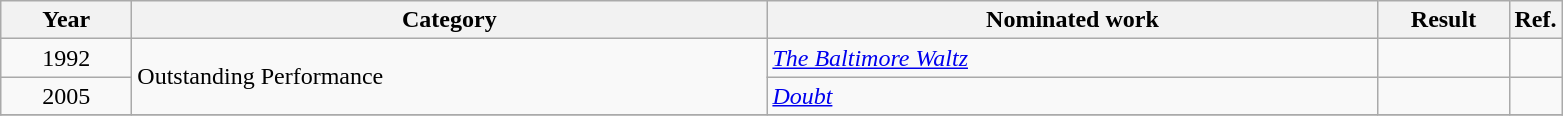<table class=wikitable>
<tr>
<th scope="col" style="width:5em;">Year</th>
<th scope="col" style="width:26em;">Category</th>
<th scope="col" style="width:25em;">Nominated work</th>
<th scope="col" style="width:5em;">Result</th>
<th>Ref.</th>
</tr>
<tr>
<td style="text-align:center;">1992</td>
<td rowspan=2>Outstanding Performance</td>
<td><em><a href='#'>The Baltimore Waltz</a></em></td>
<td></td>
<td></td>
</tr>
<tr>
<td style="text-align:center;">2005</td>
<td><em><a href='#'>Doubt</a></em></td>
<td></td>
<td></td>
</tr>
<tr>
</tr>
</table>
